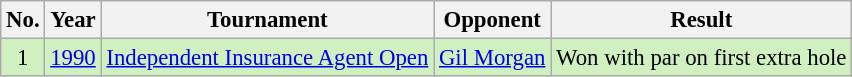<table class="wikitable" style="font-size:95%;">
<tr>
<th>No.</th>
<th>Year</th>
<th>Tournament</th>
<th>Opponent</th>
<th>Result</th>
</tr>
<tr style="background:#D0F0C0;">
<td align=center>1</td>
<td><a href='#'>1990</a></td>
<td><a href='#'>Independent Insurance Agent Open</a></td>
<td> <a href='#'>Gil Morgan</a></td>
<td>Won with par on first extra hole</td>
</tr>
</table>
